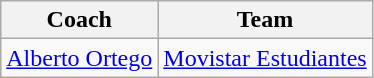<table class="wikitable">
<tr>
<th style="text-align:center;">Coach</th>
<th style="text-align:center;">Team</th>
</tr>
<tr>
<td> <a href='#'>Alberto Ortego</a></td>
<td><a href='#'>Movistar Estudiantes</a></td>
</tr>
</table>
